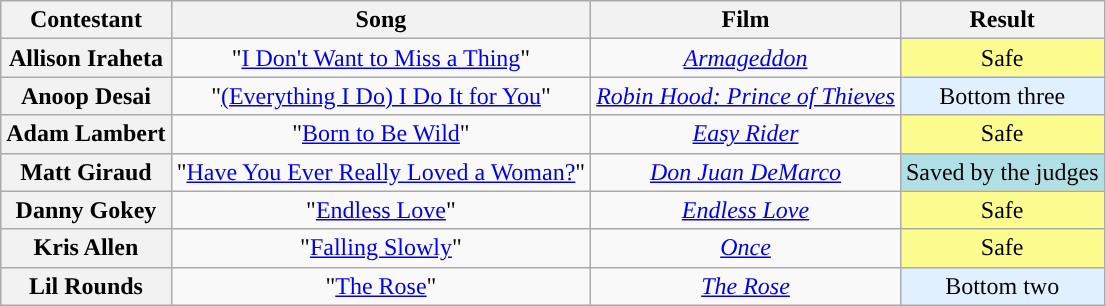<table class="wikitable unsortable" style="text-align:center;">
<tr>
<th scope="col">Contestant</th>
<th scope="col">Song</th>
<th scope="col">Film</th>
<th scope="col">Result</th>
</tr>
<tr>
<th scope="row">Allison Iraheta</th>
<td>"<a href='#'>I Don't Want to Miss a Thing</a>"</td>
<td><em><a href='#'>Armageddon</a></em></td>
<td style="background:#FDFC8F">Safe</td>
</tr>
<tr>
<th scope="row">Anoop Desai</th>
<td>"<a href='#'>(Everything I Do) I Do It for You</a>"</td>
<td><em><a href='#'>Robin Hood: Prince of Thieves</a></em></td>
<td bgcolor="E0F0FF">Bottom three</td>
</tr>
<tr>
<th scope="row">Adam Lambert</th>
<td>"<a href='#'>Born to Be Wild</a>"</td>
<td><em><a href='#'>Easy Rider</a></em></td>
<td style="background:#FDFC8F">Safe</td>
</tr>
<tr>
<th scope="row">Matt Giraud</th>
<td>"<a href='#'>Have You Ever Really Loved a Woman?</a>"</td>
<td><em><a href='#'>Don Juan DeMarco</a></em></td>
<td style="background:#B0E0E6">Saved by the judges</td>
</tr>
<tr>
<th scope="row">Danny Gokey</th>
<td>"<a href='#'>Endless Love</a>"</td>
<td><em><a href='#'>Endless Love</a></em></td>
<td style="background:#FDFC8F">Safe</td>
</tr>
<tr>
<th scope="row">Kris Allen</th>
<td>"<a href='#'>Falling Slowly</a>"</td>
<td><em><a href='#'>Once</a></em></td>
<td style="background:#FDFC8F">Safe</td>
</tr>
<tr>
<th scope="row">Lil Rounds</th>
<td>"<a href='#'>The Rose</a>"</td>
<td><em><a href='#'>The Rose</a></em></td>
<td bgcolor="E0F0FF">Bottom two</td>
</tr>
</table>
